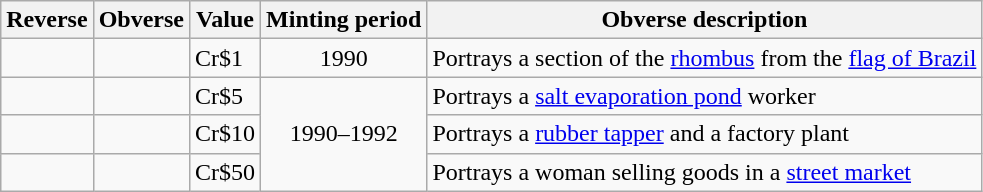<table class="wikitable">
<tr>
<th>Reverse</th>
<th>Obverse</th>
<th>Value</th>
<th>Minting period</th>
<th>Obverse description</th>
</tr>
<tr>
<td></td>
<td></td>
<td>Cr$1</td>
<td style="text-align: center;">1990</td>
<td>Portrays a section of the <a href='#'>rhombus</a> from the <a href='#'>flag of Brazil</a></td>
</tr>
<tr>
<td></td>
<td></td>
<td>Cr$5</td>
<td rowspan="3" style="text-align: center;">1990–1992</td>
<td>Portrays a <a href='#'>salt evaporation pond</a> worker</td>
</tr>
<tr>
<td></td>
<td></td>
<td>Cr$10</td>
<td>Portrays a <a href='#'>rubber tapper</a> and a factory plant</td>
</tr>
<tr>
<td></td>
<td></td>
<td>Cr$50</td>
<td>Portrays a woman selling goods in a <a href='#'>street market</a></td>
</tr>
</table>
